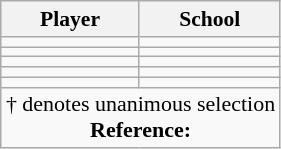<table class="wikitable" style="white-space:nowrap; font-size:90%;">
<tr>
<th>Player</th>
<th>School</th>
</tr>
<tr>
<td></td>
<td></td>
</tr>
<tr>
<td></td>
<td></td>
</tr>
<tr>
<td></td>
<td></td>
</tr>
<tr>
<td></td>
<td></td>
</tr>
<tr>
<td></td>
<td></td>
</tr>
<tr>
<td colspan="4"  style="font-size:11pt; text-align:center;">† denotes unanimous selection<br><strong>Reference:</strong></td>
</tr>
</table>
